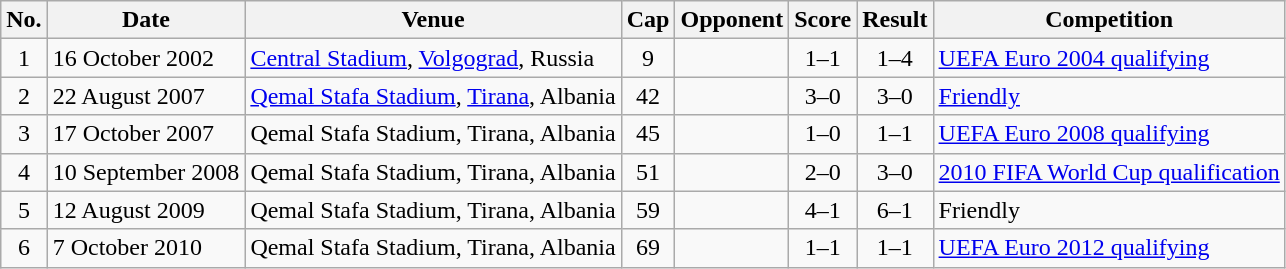<table class="wikitable sortable">
<tr>
<th scope="col">No.</th>
<th scope="col" data-sort-type="date">Date</th>
<th scope="col">Venue</th>
<th scope="col">Cap</th>
<th scope="col">Opponent</th>
<th scope="col">Score</th>
<th scope="col">Result</th>
<th scope="col">Competition</th>
</tr>
<tr>
<td style="text-align:center">1</td>
<td>16 October 2002</td>
<td><a href='#'>Central Stadium</a>, <a href='#'>Volgograd</a>, Russia</td>
<td style="text-align:center">9</td>
<td></td>
<td style="text-align:center">1–1</td>
<td style="text-align:center">1–4</td>
<td><a href='#'>UEFA Euro 2004 qualifying</a></td>
</tr>
<tr>
<td style="text-align:center">2</td>
<td>22 August 2007</td>
<td><a href='#'>Qemal Stafa Stadium</a>, <a href='#'>Tirana</a>, Albania</td>
<td style="text-align:center">42</td>
<td></td>
<td style="text-align:center">3–0</td>
<td style="text-align:center">3–0</td>
<td><a href='#'>Friendly</a></td>
</tr>
<tr>
<td style="text-align:center">3</td>
<td>17 October 2007</td>
<td>Qemal Stafa Stadium, Tirana, Albania</td>
<td style="text-align:center">45</td>
<td></td>
<td style="text-align:center">1–0</td>
<td style="text-align:center">1–1</td>
<td><a href='#'>UEFA Euro 2008 qualifying</a></td>
</tr>
<tr>
<td style="text-align:center">4</td>
<td>10 September 2008</td>
<td>Qemal Stafa Stadium, Tirana, Albania</td>
<td style="text-align:center">51</td>
<td></td>
<td style="text-align:center">2–0</td>
<td style="text-align:center">3–0</td>
<td><a href='#'>2010 FIFA World Cup qualification</a></td>
</tr>
<tr>
<td style="text-align:center">5</td>
<td>12 August 2009</td>
<td>Qemal Stafa Stadium, Tirana, Albania</td>
<td style="text-align:center">59</td>
<td></td>
<td style="text-align:center">4–1</td>
<td style="text-align:center">6–1</td>
<td>Friendly</td>
</tr>
<tr>
<td style="text-align:center">6</td>
<td>7 October 2010</td>
<td>Qemal Stafa Stadium, Tirana, Albania</td>
<td style="text-align:center">69</td>
<td></td>
<td style="text-align:center">1–1</td>
<td style="text-align:center">1–1</td>
<td><a href='#'>UEFA Euro 2012 qualifying</a></td>
</tr>
</table>
